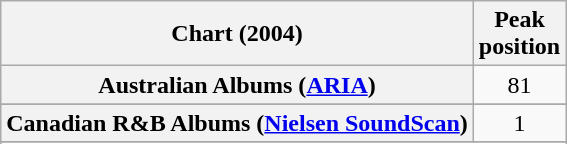<table class="wikitable sortable plainrowheaders">
<tr>
<th>Chart (2004)</th>
<th>Peak<br>position</th>
</tr>
<tr>
<th scope="row">Australian Albums (<a href='#'>ARIA</a>)</th>
<td align="center">81</td>
</tr>
<tr>
</tr>
<tr>
</tr>
<tr>
</tr>
<tr>
</tr>
<tr>
<th scope="row">Canadian R&B Albums (<a href='#'>Nielsen SoundScan</a>)</th>
<td style="text-align:center;">1</td>
</tr>
<tr>
</tr>
<tr>
</tr>
<tr>
</tr>
<tr>
</tr>
<tr>
</tr>
<tr>
</tr>
<tr>
</tr>
</table>
